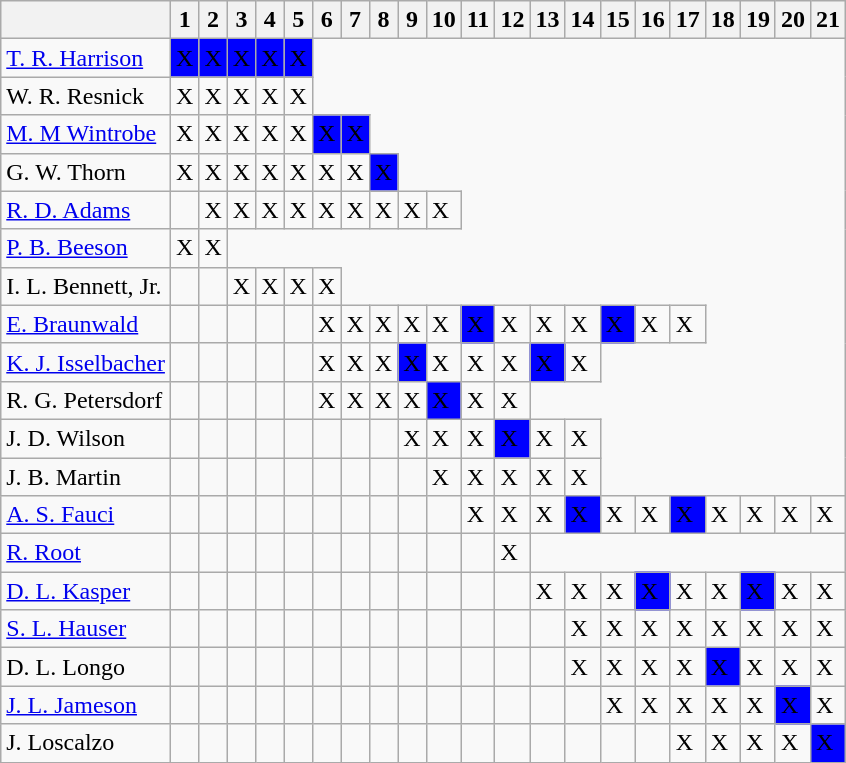<table class="wikitable">
<tr>
<th></th>
<th>1</th>
<th>2</th>
<th>3</th>
<th>4</th>
<th>5</th>
<th>6</th>
<th>7</th>
<th>8</th>
<th>9</th>
<th>10</th>
<th>11</th>
<th>12</th>
<th>13</th>
<th>14</th>
<th>15</th>
<th>16</th>
<th>17</th>
<th>18</th>
<th>19</th>
<th>20</th>
<th>21</th>
</tr>
<tr>
<td><a href='#'>T. R. Harrison</a></td>
<td style="background:#0000FF">X</td>
<td style="background:#0000FF">X</td>
<td style="background:#0000FF">X</td>
<td style="background:#0000FF">X</td>
<td style="background:#0000FF">X</td>
</tr>
<tr>
<td>W. R. Resnick</td>
<td>X</td>
<td>X</td>
<td>X</td>
<td>X</td>
<td>X</td>
</tr>
<tr>
<td><a href='#'>M. M Wintrobe</a></td>
<td>X</td>
<td>X</td>
<td>X</td>
<td>X</td>
<td>X</td>
<td style="background:#0000FF">X</td>
<td style="background:#0000FF">X</td>
</tr>
<tr>
<td>G. W. Thorn</td>
<td>X</td>
<td>X</td>
<td>X</td>
<td>X</td>
<td>X</td>
<td>X</td>
<td>X</td>
<td style="background:#0000FF">X</td>
</tr>
<tr>
<td><a href='#'>R. D. Adams</a></td>
<td></td>
<td>X</td>
<td>X</td>
<td>X</td>
<td>X</td>
<td>X</td>
<td>X</td>
<td>X</td>
<td>X</td>
<td>X</td>
</tr>
<tr>
<td><a href='#'>P. B. Beeson</a></td>
<td>X</td>
<td>X</td>
</tr>
<tr>
<td>I. L. Bennett, Jr.</td>
<td></td>
<td></td>
<td>X</td>
<td>X</td>
<td>X</td>
<td>X</td>
</tr>
<tr>
<td><a href='#'>E. Braunwald</a></td>
<td></td>
<td></td>
<td></td>
<td></td>
<td></td>
<td>X</td>
<td>X</td>
<td>X</td>
<td>X</td>
<td>X</td>
<td style="background:#0000FF">X</td>
<td>X</td>
<td>X</td>
<td>X</td>
<td style="background:#0000FF">X</td>
<td>X</td>
<td>X</td>
</tr>
<tr>
<td><a href='#'>K. J. Isselbacher</a></td>
<td></td>
<td></td>
<td></td>
<td></td>
<td></td>
<td>X</td>
<td>X</td>
<td>X</td>
<td style="background:#0000FF">X</td>
<td>X</td>
<td>X</td>
<td>X</td>
<td style="background:#0000FF">X</td>
<td>X</td>
</tr>
<tr>
<td>R. G. Petersdorf</td>
<td></td>
<td></td>
<td></td>
<td></td>
<td></td>
<td>X</td>
<td>X</td>
<td>X</td>
<td>X</td>
<td style="background:#0000FF">X</td>
<td>X</td>
<td>X</td>
</tr>
<tr>
<td>J. D. Wilson</td>
<td></td>
<td></td>
<td></td>
<td></td>
<td></td>
<td></td>
<td></td>
<td></td>
<td>X</td>
<td>X</td>
<td>X</td>
<td style="background:#0000FF">X</td>
<td>X</td>
<td>X</td>
</tr>
<tr>
<td>J. B. Martin</td>
<td></td>
<td></td>
<td></td>
<td></td>
<td></td>
<td></td>
<td></td>
<td></td>
<td></td>
<td>X</td>
<td>X</td>
<td>X</td>
<td>X</td>
<td>X</td>
</tr>
<tr>
<td><a href='#'>A. S. Fauci</a></td>
<td></td>
<td></td>
<td></td>
<td></td>
<td></td>
<td></td>
<td></td>
<td></td>
<td></td>
<td></td>
<td>X</td>
<td>X</td>
<td>X</td>
<td style="background:#0000FF">X</td>
<td>X</td>
<td>X</td>
<td style="background:#0000FF">X</td>
<td>X</td>
<td>X</td>
<td>X</td>
<td>X</td>
</tr>
<tr>
<td><a href='#'>R. Root</a></td>
<td></td>
<td></td>
<td></td>
<td></td>
<td></td>
<td></td>
<td></td>
<td></td>
<td></td>
<td></td>
<td></td>
<td>X</td>
</tr>
<tr>
<td><a href='#'>D. L. Kasper</a></td>
<td></td>
<td></td>
<td></td>
<td></td>
<td></td>
<td></td>
<td></td>
<td></td>
<td></td>
<td></td>
<td></td>
<td></td>
<td>X</td>
<td>X</td>
<td>X</td>
<td style="background:#0000FF">X</td>
<td>X</td>
<td>X</td>
<td style="background:#0000FF">X</td>
<td>X</td>
<td>X</td>
</tr>
<tr>
<td><a href='#'>S. L. Hauser</a></td>
<td></td>
<td></td>
<td></td>
<td></td>
<td></td>
<td></td>
<td></td>
<td></td>
<td></td>
<td></td>
<td></td>
<td></td>
<td></td>
<td>X</td>
<td>X</td>
<td>X</td>
<td>X</td>
<td>X</td>
<td>X</td>
<td>X</td>
<td>X</td>
</tr>
<tr>
<td>D. L. Longo</td>
<td></td>
<td></td>
<td></td>
<td></td>
<td></td>
<td></td>
<td></td>
<td></td>
<td></td>
<td></td>
<td></td>
<td></td>
<td></td>
<td>X</td>
<td>X</td>
<td>X</td>
<td>X</td>
<td style="background:#0000FF">X</td>
<td>X</td>
<td>X</td>
<td>X</td>
</tr>
<tr>
<td><a href='#'>J. L. Jameson</a></td>
<td></td>
<td></td>
<td></td>
<td></td>
<td></td>
<td></td>
<td></td>
<td></td>
<td></td>
<td></td>
<td></td>
<td></td>
<td></td>
<td></td>
<td>X</td>
<td>X</td>
<td>X</td>
<td>X</td>
<td>X</td>
<td style="background:#0000FF">X</td>
<td>X</td>
</tr>
<tr>
<td>J. Loscalzo</td>
<td></td>
<td></td>
<td></td>
<td></td>
<td></td>
<td></td>
<td></td>
<td></td>
<td></td>
<td></td>
<td></td>
<td></td>
<td></td>
<td></td>
<td></td>
<td></td>
<td>X</td>
<td>X</td>
<td>X</td>
<td>X</td>
<td style="background:#0000FF">X</td>
</tr>
</table>
